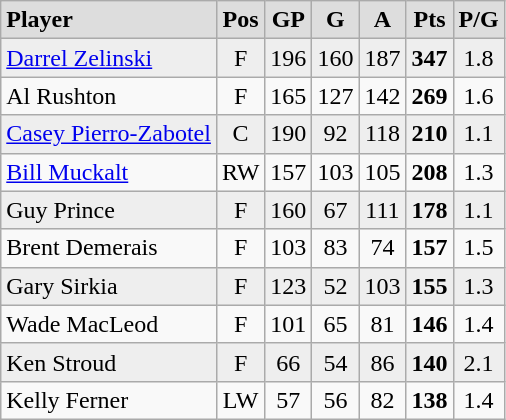<table class="wikitable">
<tr align="center" style="font-weight:bold; background-color:#dddddd;" |>
<td align="left">Player</td>
<td>Pos</td>
<td>GP</td>
<td>G</td>
<td>A</td>
<td>Pts</td>
<td>P/G</td>
</tr>
<tr align="center" bgcolor="#eeeeee">
<td align="left"><a href='#'>Darrel Zelinski</a></td>
<td>F</td>
<td>196</td>
<td>160</td>
<td>187</td>
<td><strong>347</strong></td>
<td>1.8</td>
</tr>
<tr align="center">
<td align="left">Al Rushton</td>
<td>F</td>
<td>165</td>
<td>127</td>
<td>142</td>
<td><strong>269</strong></td>
<td>1.6</td>
</tr>
<tr align="center" bgcolor="#eeeeee">
<td align="left"><a href='#'>Casey Pierro-Zabotel</a></td>
<td>C</td>
<td>190</td>
<td>92</td>
<td>118</td>
<td><strong>210</strong></td>
<td>1.1</td>
</tr>
<tr align="center">
<td align="left"><a href='#'>Bill Muckalt</a></td>
<td>RW</td>
<td>157</td>
<td>103</td>
<td>105</td>
<td><strong>208</strong></td>
<td>1.3</td>
</tr>
<tr align="center" bgcolor="#eeeeee">
<td align="left">Guy Prince</td>
<td>F</td>
<td>160</td>
<td>67</td>
<td>111</td>
<td><strong>178</strong></td>
<td>1.1</td>
</tr>
<tr align="center">
<td align="left">Brent Demerais</td>
<td>F</td>
<td>103</td>
<td>83</td>
<td>74</td>
<td><strong>157</strong></td>
<td>1.5</td>
</tr>
<tr align="center" bgcolor="#eeeeee">
<td align="left">Gary Sirkia</td>
<td>F</td>
<td>123</td>
<td>52</td>
<td>103</td>
<td><strong>155</strong></td>
<td>1.3</td>
</tr>
<tr align="center">
<td align="left">Wade MacLeod</td>
<td>F</td>
<td>101</td>
<td>65</td>
<td>81</td>
<td><strong>146</strong></td>
<td>1.4</td>
</tr>
<tr align="center" bgcolor="#eeeeee">
<td align="left">Ken Stroud</td>
<td>F</td>
<td>66</td>
<td>54</td>
<td>86</td>
<td><strong>140</strong></td>
<td>2.1</td>
</tr>
<tr align="center">
<td align="left">Kelly Ferner</td>
<td>LW</td>
<td>57</td>
<td>56</td>
<td>82</td>
<td><strong>138</strong></td>
<td>1.4</td>
</tr>
</table>
